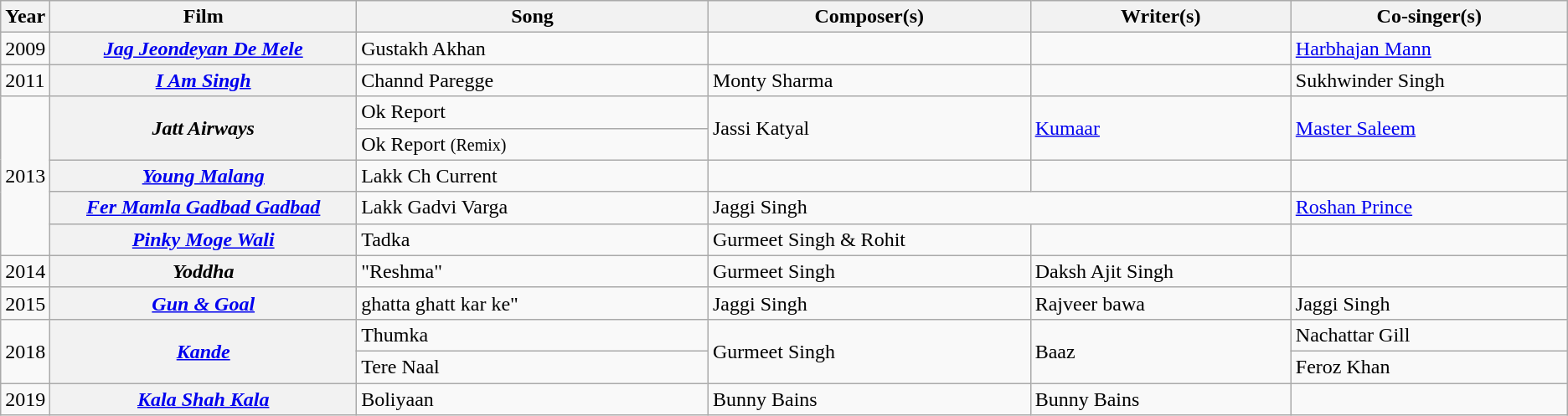<table class="wikitable sortable">
<tr>
<th scope="col"><strong>Year</strong></th>
<th scope="col" width=20%><strong>Film</strong></th>
<th scope="col" width=23%><strong>Song</strong></th>
<th scope="col" width=21%><strong>Composer(s)</strong></th>
<th scope="col" width=17%><strong>Writer(s)</strong></th>
<th scope="col" width=18%><strong>Co-singer(s)</strong></th>
</tr>
<tr>
<td>2009</td>
<th><em><a href='#'>Jag Jeondeyan De Mele</a></em></th>
<td>Gustakh Akhan</td>
<td></td>
<td></td>
<td><a href='#'>Harbhajan Mann</a></td>
</tr>
<tr>
<td>2011</td>
<th><em><a href='#'>I Am Singh</a></em></th>
<td>Channd Paregge</td>
<td>Monty Sharma</td>
<td></td>
<td>Sukhwinder Singh</td>
</tr>
<tr>
<td rowspan="5">2013</td>
<th Rowspan="2"><em>Jatt Airways</em></th>
<td>Ok Report</td>
<td rowspan="2">Jassi Katyal</td>
<td rowspan="2"><a href='#'>Kumaar</a></td>
<td rowspan="2"><a href='#'>Master Saleem</a></td>
</tr>
<tr>
<td>Ok Report <small>(Remix)</small></td>
</tr>
<tr>
<th><em><a href='#'>Young Malang</a></em></th>
<td>Lakk Ch Current</td>
<td></td>
<td></td>
<td></td>
</tr>
<tr>
<th><em><a href='#'>Fer Mamla Gadbad Gadbad</a></em></th>
<td>Lakk Gadvi Varga</td>
<td colspan="2">Jaggi Singh</td>
<td><a href='#'>Roshan Prince</a></td>
</tr>
<tr>
<th><em><a href='#'>Pinky Moge Wali</a></em></th>
<td>Tadka</td>
<td>Gurmeet Singh & Rohit</td>
<td></td>
<td></td>
</tr>
<tr>
<td>2014</td>
<th><em>Yoddha</em></th>
<td>"Reshma"</td>
<td>Gurmeet Singh</td>
<td>Daksh Ajit Singh</td>
<td></td>
</tr>
<tr>
<td>2015</td>
<th><em><a href='#'>Gun & Goal</a></em></th>
<td>ghatta ghatt kar ke"</td>
<td>Jaggi Singh</td>
<td>Rajveer bawa</td>
<td>Jaggi Singh</td>
</tr>
<tr>
<td rowspan=2>2018</td>
<th rowspan=2><em><a href='#'>Kande</a></em></th>
<td>Thumka</td>
<td rowspan=2>Gurmeet Singh</td>
<td rowspan=2>Baaz</td>
<td>Nachattar Gill</td>
</tr>
<tr>
<td>Tere Naal</td>
<td>Feroz Khan</td>
</tr>
<tr>
<td>2019</td>
<th><em><a href='#'>Kala Shah Kala</a></em></th>
<td>Boliyaan</td>
<td>Bunny Bains</td>
<td>Bunny Bains</td>
<td></td>
</tr>
</table>
